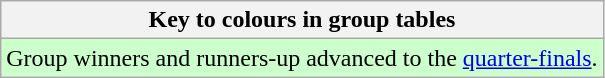<table class="wikitable">
<tr>
<th>Key to colours in group tables</th>
</tr>
<tr>
<td bgcolor="#ccffcc">Group winners and runners-up advanced to the <a href='#'>quarter-finals</a>.</td>
</tr>
</table>
